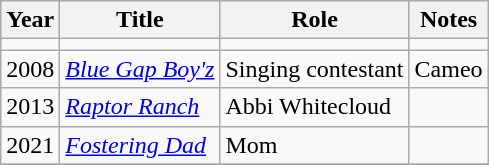<table class="wikitable">
<tr>
<th>Year</th>
<th>Title</th>
<th>Role</th>
<th>Notes</th>
</tr>
<tr>
<td></td>
<td></td>
<td></td>
</tr>
<tr>
<td>2008</td>
<td><em><a href='#'>Blue Gap Boy'z</a></em></td>
<td>Singing contestant</td>
<td>Cameo</td>
</tr>
<tr>
<td>2013</td>
<td><em><a href='#'>Raptor Ranch</a></em></td>
<td>Abbi Whitecloud</td>
<td></td>
</tr>
<tr>
<td>2021</td>
<td><em><a href='#'>Fostering Dad</a></em></td>
<td>Mom</td>
<td></td>
</tr>
<tr>
</tr>
</table>
